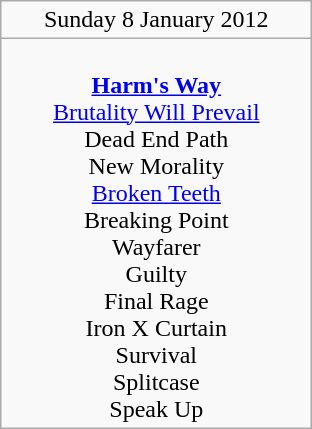<table class="wikitable">
<tr>
<td colspan="4" style="text-align:center;">Sunday 8 January 2012</td>
</tr>
<tr>
<td style="text-align:center; vertical-align:top; width:200px;"><br><strong><a href='#'>Harm's Way</a></strong><br>
<a href='#'>Brutality Will Prevail</a><br>
Dead End Path<br>
New Morality<br>
<a href='#'>Broken Teeth</a><br>
Breaking Point<br>
Wayfarer<br>
Guilty<br>
Final Rage<br>
Iron X Curtain<br>
Survival<br>
Splitcase<br>
Speak Up</td>
</tr>
</table>
